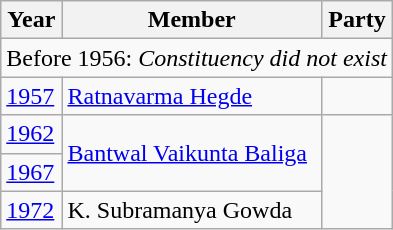<table class="wikitable sortable">
<tr>
<th>Year</th>
<th>Member</th>
<th colspan="2">Party</th>
</tr>
<tr>
<td colspan=4>Before 1956: <em>Constituency did not exist</em></td>
</tr>
<tr>
<td><a href='#'>1957</a></td>
<td><a href='#'>Ratnavarma Hegde</a></td>
<td></td>
</tr>
<tr>
<td><a href='#'>1962</a></td>
<td rowspan="2"><a href='#'>Bantwal Vaikunta Baliga</a></td>
</tr>
<tr>
<td><a href='#'>1967</a></td>
</tr>
<tr>
<td><a href='#'>1972</a></td>
<td>K. Subramanya Gowda</td>
</tr>
</table>
